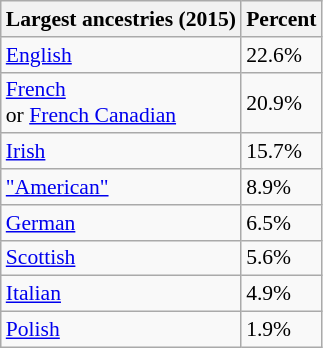<table class="wikitable sortable collapsible" style="font-size: 90%;">
<tr>
<th>Largest ancestries (2015)</th>
<th>Percent</th>
</tr>
<tr>
<td><a href='#'>English</a> </td>
<td>22.6%</td>
</tr>
<tr>
<td><a href='#'>French</a> <br> or <a href='#'>French Canadian</a> </td>
<td>20.9%</td>
</tr>
<tr>
<td><a href='#'>Irish</a> </td>
<td>15.7%</td>
</tr>
<tr>
<td><a href='#'>"American"</a> </td>
<td>8.9%</td>
</tr>
<tr>
<td><a href='#'>German</a> </td>
<td>6.5%</td>
</tr>
<tr>
<td><a href='#'>Scottish</a> </td>
<td>5.6%</td>
</tr>
<tr>
<td><a href='#'>Italian</a> </td>
<td>4.9%</td>
</tr>
<tr>
<td><a href='#'>Polish</a> </td>
<td>1.9%</td>
</tr>
</table>
